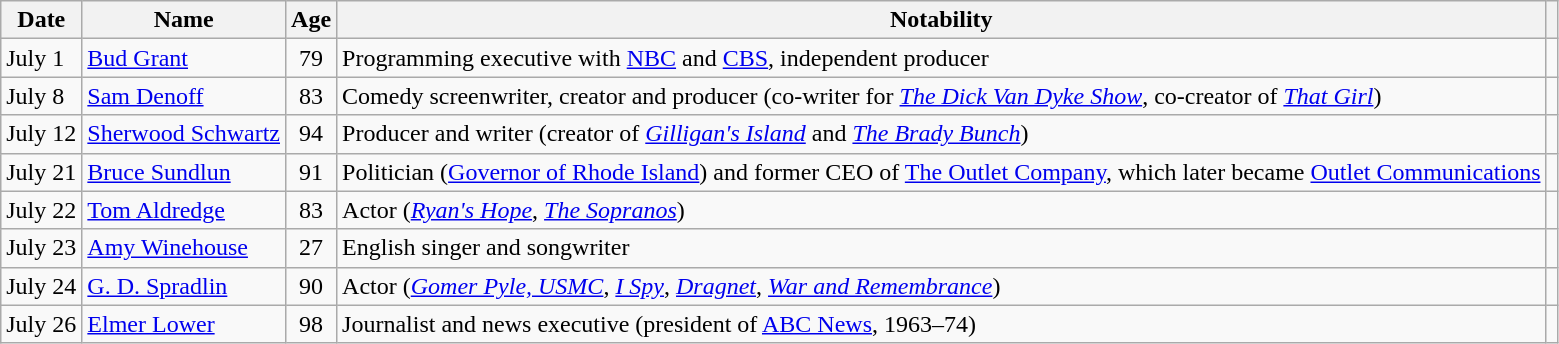<table class="wikitable sortable">
<tr ">
<th>Date</th>
<th>Name</th>
<th>Age</th>
<th>Notability</th>
<th class="unsortable"></th>
</tr>
<tr>
<td>July 1</td>
<td><a href='#'>Bud Grant</a></td>
<td style="text-align:center;">79</td>
<td>Programming executive with <a href='#'>NBC</a> and <a href='#'>CBS</a>, independent producer</td>
<td></td>
</tr>
<tr>
<td>July 8</td>
<td><a href='#'>Sam Denoff</a></td>
<td style="text-align:center;">83</td>
<td>Comedy screenwriter, creator and producer (co-writer for <em><a href='#'>The Dick Van Dyke Show</a></em>, co-creator of <em><a href='#'>That Girl</a></em>)</td>
<td></td>
</tr>
<tr>
<td>July 12</td>
<td><a href='#'>Sherwood Schwartz</a></td>
<td style="text-align:center;">94</td>
<td>Producer and writer (creator of <em><a href='#'>Gilligan's Island</a></em> and <em><a href='#'>The Brady Bunch</a></em>)</td>
<td></td>
</tr>
<tr>
<td>July 21</td>
<td><a href='#'>Bruce Sundlun</a></td>
<td style="text-align:center;">91</td>
<td>Politician (<a href='#'>Governor of Rhode Island</a>) and former CEO of <a href='#'>The Outlet Company</a>, which later became <a href='#'>Outlet Communications</a></td>
<td></td>
</tr>
<tr>
<td>July 22</td>
<td><a href='#'>Tom Aldredge</a></td>
<td style="text-align:center;">83</td>
<td>Actor (<em><a href='#'>Ryan's Hope</a></em>, <em><a href='#'>The Sopranos</a></em>)</td>
<td></td>
</tr>
<tr>
<td>July 23</td>
<td><a href='#'>Amy Winehouse</a></td>
<td style="text-align:center;">27</td>
<td>English singer and songwriter</td>
<td></td>
</tr>
<tr>
<td>July 24</td>
<td><a href='#'>G. D. Spradlin</a></td>
<td style="text-align:center;">90</td>
<td>Actor (<em><a href='#'>Gomer Pyle, USMC</a></em>, <em><a href='#'>I Spy</a></em>, <em><a href='#'>Dragnet</a></em>, <em><a href='#'>War and Remembrance</a></em>)</td>
<td></td>
</tr>
<tr>
<td>July 26</td>
<td><a href='#'>Elmer Lower</a></td>
<td style="text-align:center;">98</td>
<td>Journalist and news executive (president of <a href='#'>ABC News</a>, 1963–74)</td>
<td></td>
</tr>
</table>
